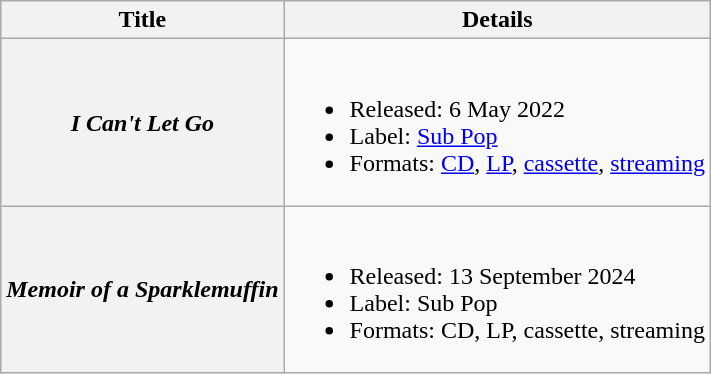<table class="wikitable plainrowheaders">
<tr>
<th scope="col">Title</th>
<th scope="col">Details</th>
</tr>
<tr>
<th scope="row"><em>I Can't Let Go</em></th>
<td><br><ul><li>Released: 6 May 2022</li><li>Label: <a href='#'>Sub Pop</a></li><li>Formats: <a href='#'>CD</a>, <a href='#'>LP</a>, <a href='#'>cassette</a>, <a href='#'>streaming</a></li></ul></td>
</tr>
<tr>
<th scope="row"><em>Memoir of a Sparklemuffin</em></th>
<td><br><ul><li>Released: 13 September 2024</li><li>Label: Sub Pop</li><li>Formats: CD, LP, cassette, streaming</li></ul></td>
</tr>
</table>
